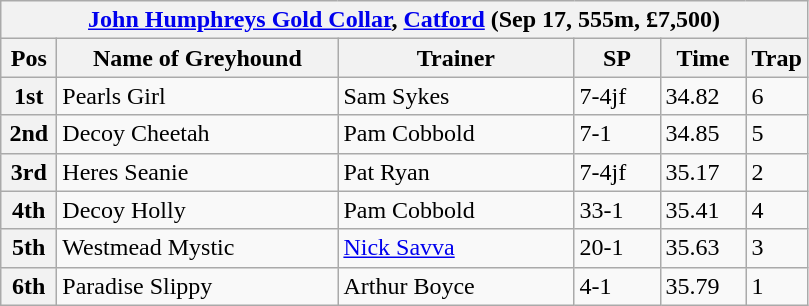<table class="wikitable">
<tr>
<th colspan="6"><a href='#'>John Humphreys Gold Collar</a>, <a href='#'>Catford</a> (Sep 17, 555m, £7,500)</th>
</tr>
<tr>
<th width=30>Pos</th>
<th width=180>Name of Greyhound</th>
<th width=150>Trainer</th>
<th width=50>SP</th>
<th width=50>Time</th>
<th width=30>Trap</th>
</tr>
<tr>
<th>1st</th>
<td>Pearls Girl</td>
<td>Sam Sykes</td>
<td>7-4jf</td>
<td>34.82</td>
<td>6</td>
</tr>
<tr>
<th>2nd</th>
<td>Decoy Cheetah</td>
<td>Pam Cobbold</td>
<td>7-1</td>
<td>34.85</td>
<td>5</td>
</tr>
<tr>
<th>3rd</th>
<td>Heres Seanie</td>
<td>Pat Ryan</td>
<td>7-4jf</td>
<td>35.17</td>
<td>2</td>
</tr>
<tr>
<th>4th</th>
<td>Decoy Holly</td>
<td>Pam Cobbold</td>
<td>33-1</td>
<td>35.41</td>
<td>4</td>
</tr>
<tr>
<th>5th</th>
<td>Westmead Mystic</td>
<td><a href='#'>Nick Savva</a></td>
<td>20-1</td>
<td>35.63</td>
<td>3</td>
</tr>
<tr>
<th>6th</th>
<td>Paradise Slippy</td>
<td>Arthur Boyce</td>
<td>4-1</td>
<td>35.79</td>
<td>1</td>
</tr>
</table>
